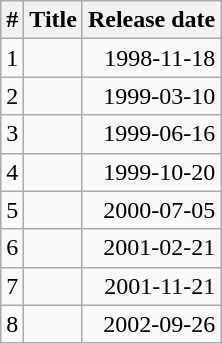<table class="wikitable">
<tr>
<th>#</th>
<th>Title</th>
<th>Release date</th>
</tr>
<tr>
<td>1</td>
<td></td>
<td align="right">1998-11-18</td>
</tr>
<tr>
<td>2</td>
<td></td>
<td align="right">1999-03-10</td>
</tr>
<tr>
<td>3</td>
<td></td>
<td align="right">1999-06-16</td>
</tr>
<tr>
<td>4</td>
<td></td>
<td align="right">1999-10-20</td>
</tr>
<tr>
<td>5</td>
<td></td>
<td align="right">2000-07-05</td>
</tr>
<tr>
<td>6</td>
<td></td>
<td align="right">2001-02-21</td>
</tr>
<tr>
<td>7</td>
<td></td>
<td align="right">2001-11-21</td>
</tr>
<tr>
<td>8</td>
<td></td>
<td align="right">2002-09-26</td>
</tr>
</table>
